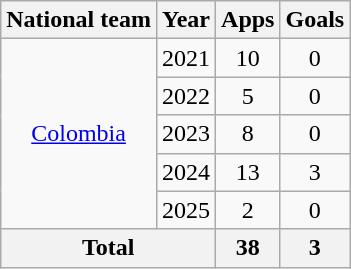<table class="wikitable" style="text-align: center;">
<tr>
<th>National team</th>
<th>Year</th>
<th>Apps</th>
<th>Goals</th>
</tr>
<tr>
<td rowspan="5"><a href='#'>Colombia</a></td>
<td>2021</td>
<td>10</td>
<td>0</td>
</tr>
<tr>
<td>2022</td>
<td>5</td>
<td>0</td>
</tr>
<tr>
<td>2023</td>
<td>8</td>
<td>0</td>
</tr>
<tr>
<td>2024</td>
<td>13</td>
<td>3</td>
</tr>
<tr>
<td>2025</td>
<td>2</td>
<td>0</td>
</tr>
<tr>
<th colspan="2">Total</th>
<th>38</th>
<th>3</th>
</tr>
</table>
